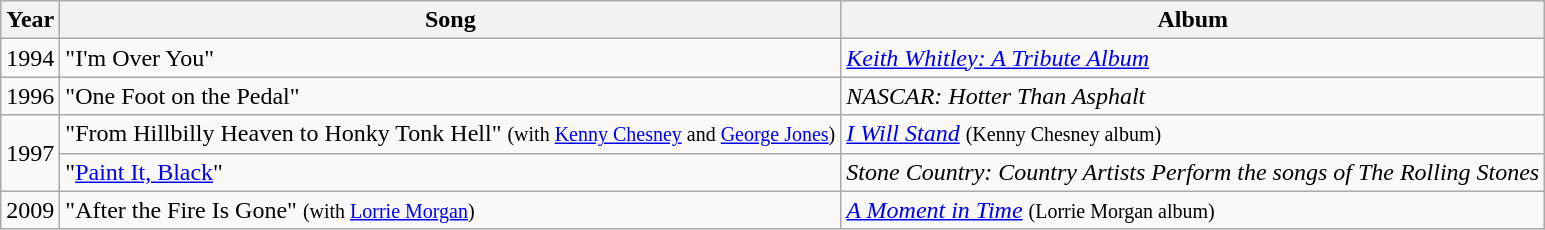<table class="wikitable">
<tr>
<th>Year</th>
<th>Song</th>
<th>Album</th>
</tr>
<tr>
<td>1994</td>
<td>"I'm Over You"</td>
<td><em><a href='#'>Keith Whitley: A Tribute Album</a></em></td>
</tr>
<tr>
<td>1996</td>
<td>"One Foot on the Pedal"</td>
<td><em>NASCAR: Hotter Than Asphalt</em></td>
</tr>
<tr>
<td rowspan="2">1997</td>
<td>"From Hillbilly Heaven to Honky Tonk Hell" <small>(with <a href='#'>Kenny Chesney</a> and <a href='#'>George Jones</a>)</small></td>
<td><em><a href='#'>I Will Stand</a></em> <small>(Kenny Chesney album)</small></td>
</tr>
<tr>
<td>"<a href='#'>Paint It, Black</a>"</td>
<td><em>Stone Country: Country Artists Perform the songs of The Rolling Stones</em></td>
</tr>
<tr>
<td>2009</td>
<td>"After the Fire Is Gone" <small>(with <a href='#'>Lorrie Morgan</a>)</small></td>
<td><em><a href='#'>A Moment in Time</a></em> <small>(Lorrie Morgan album)</small></td>
</tr>
</table>
